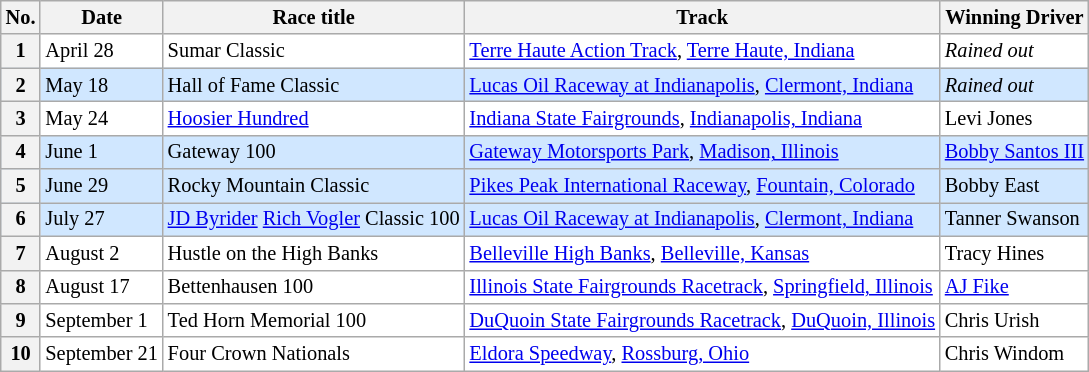<table class="wikitable" style="font-size:85%;">
<tr>
<th>No.</th>
<th>Date</th>
<th>Race title</th>
<th>Track</th>
<th>Winning Driver</th>
</tr>
<tr style="background:white;">
<th>1</th>
<td>April 28</td>
<td>Sumar Classic</td>
<td><a href='#'>Terre Haute Action Track</a>, <a href='#'>Terre Haute, Indiana</a></td>
<td><em>Rained out</em></td>
</tr>
<tr style="background:#D0E7FF;">
<th>2</th>
<td>May 18</td>
<td>Hall of Fame Classic</td>
<td><a href='#'>Lucas Oil Raceway at Indianapolis</a>, <a href='#'>Clermont, Indiana</a></td>
<td><em>Rained out</em></td>
</tr>
<tr style="background:white;">
<th>3</th>
<td>May 24</td>
<td><a href='#'>Hoosier Hundred</a></td>
<td><a href='#'>Indiana State Fairgrounds</a>, <a href='#'>Indianapolis, Indiana</a></td>
<td>Levi Jones</td>
</tr>
<tr style="background:#D0E7FF;">
<th>4</th>
<td>June 1</td>
<td>Gateway 100</td>
<td><a href='#'>Gateway Motorsports Park</a>, <a href='#'>Madison, Illinois</a></td>
<td><a href='#'>Bobby Santos III</a></td>
</tr>
<tr style="background:#D0E7FF;">
<th>5</th>
<td>June 29</td>
<td>Rocky Mountain Classic</td>
<td><a href='#'>Pikes Peak International Raceway</a>, <a href='#'>Fountain, Colorado</a></td>
<td>Bobby East</td>
</tr>
<tr style="background:#D0E7FF;">
<th>6</th>
<td>July 27</td>
<td><a href='#'>JD Byrider</a> <a href='#'>Rich Vogler</a> Classic 100</td>
<td><a href='#'>Lucas Oil Raceway at Indianapolis</a>, <a href='#'>Clermont, Indiana</a></td>
<td>Tanner Swanson</td>
</tr>
<tr style="background:white;">
<th>7</th>
<td>August 2</td>
<td>Hustle on the High Banks</td>
<td><a href='#'>Belleville High Banks</a>, <a href='#'>Belleville, Kansas</a></td>
<td>Tracy Hines</td>
</tr>
<tr style="background:white;">
<th>8</th>
<td>August 17</td>
<td>Bettenhausen 100</td>
<td><a href='#'>Illinois State Fairgrounds Racetrack</a>, <a href='#'>Springfield, Illinois</a></td>
<td><a href='#'>AJ Fike</a></td>
</tr>
<tr style="background:white;">
<th>9</th>
<td>September 1</td>
<td>Ted Horn Memorial 100</td>
<td><a href='#'>DuQuoin State Fairgrounds Racetrack</a>, <a href='#'>DuQuoin, Illinois</a></td>
<td>Chris Urish</td>
</tr>
<tr style="background:white;">
<th>10</th>
<td>September 21</td>
<td>Four Crown Nationals</td>
<td><a href='#'>Eldora Speedway</a>, <a href='#'>Rossburg, Ohio</a></td>
<td>Chris Windom</td>
</tr>
</table>
